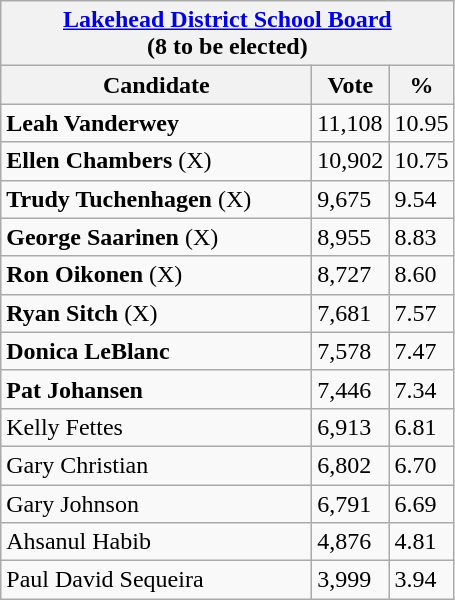<table class="wikitable">
<tr>
<th colspan="3"><strong><a href='#'>Lakehead District School Board</a><br>(8 to be elected)</strong></th>
</tr>
<tr>
<th bgcolor="#DDDDFF" width="200px">Candidate</th>
<th bgcolor="#DDDDFF" width="40px">Vote</th>
<th bgcolor="#DDDDFF" width="30px">%</th>
</tr>
<tr>
<td><strong>Leah Vanderwey</strong></td>
<td>11,108</td>
<td>10.95</td>
</tr>
<tr>
<td><strong>Ellen Chambers</strong> (X)</td>
<td>10,902</td>
<td>10.75</td>
</tr>
<tr>
<td><strong>Trudy Tuchenhagen</strong> (X)</td>
<td>9,675</td>
<td>9.54</td>
</tr>
<tr>
<td><strong>George Saarinen</strong> (X)</td>
<td>8,955</td>
<td>8.83</td>
</tr>
<tr>
<td><strong>Ron Oikonen</strong> (X)</td>
<td>8,727</td>
<td>8.60</td>
</tr>
<tr>
<td><strong>Ryan Sitch</strong> (X)</td>
<td>7,681</td>
<td>7.57</td>
</tr>
<tr>
<td><strong>Donica LeBlanc</strong></td>
<td>7,578</td>
<td>7.47</td>
</tr>
<tr>
<td><strong>Pat Johansen</strong></td>
<td>7,446</td>
<td>7.34</td>
</tr>
<tr>
<td>Kelly Fettes</td>
<td>6,913</td>
<td>6.81</td>
</tr>
<tr>
<td>Gary Christian</td>
<td>6,802</td>
<td>6.70</td>
</tr>
<tr>
<td>Gary Johnson</td>
<td>6,791</td>
<td>6.69</td>
</tr>
<tr>
<td>Ahsanul Habib</td>
<td>4,876</td>
<td>4.81</td>
</tr>
<tr>
<td>Paul David Sequeira</td>
<td>3,999</td>
<td>3.94</td>
</tr>
</table>
